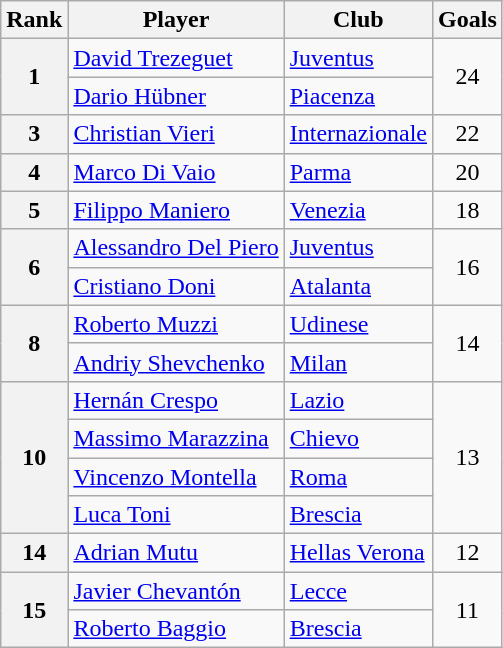<table class="wikitable">
<tr>
<th>Rank</th>
<th>Player</th>
<th>Club</th>
<th>Goals</th>
</tr>
<tr>
<th rowspan="2">1</th>
<td> <a href='#'>David Trezeguet</a></td>
<td><a href='#'>Juventus</a></td>
<td rowspan="2" style="text-align:center;">24</td>
</tr>
<tr>
<td> <a href='#'>Dario Hübner</a></td>
<td><a href='#'>Piacenza</a></td>
</tr>
<tr>
<th>3</th>
<td> <a href='#'>Christian Vieri</a></td>
<td><a href='#'>Internazionale</a></td>
<td style="text-align:center;">22</td>
</tr>
<tr>
<th>4</th>
<td> <a href='#'>Marco Di Vaio</a></td>
<td><a href='#'>Parma</a></td>
<td style="text-align:center;">20</td>
</tr>
<tr>
<th>5</th>
<td> <a href='#'>Filippo Maniero</a></td>
<td><a href='#'>Venezia</a></td>
<td style="text-align:center;">18</td>
</tr>
<tr>
<th rowspan="2">6</th>
<td> <a href='#'>Alessandro Del Piero</a></td>
<td><a href='#'>Juventus</a></td>
<td rowspan="2" style="text-align:center;">16</td>
</tr>
<tr>
<td> <a href='#'>Cristiano Doni</a></td>
<td><a href='#'>Atalanta</a></td>
</tr>
<tr>
<th rowspan="2">8</th>
<td> <a href='#'>Roberto Muzzi</a></td>
<td><a href='#'>Udinese</a></td>
<td rowspan="2" style="text-align:center;">14</td>
</tr>
<tr>
<td> <a href='#'>Andriy Shevchenko</a></td>
<td><a href='#'>Milan</a></td>
</tr>
<tr>
<th rowspan="4">10</th>
<td> <a href='#'>Hernán Crespo</a></td>
<td><a href='#'>Lazio</a></td>
<td rowspan="4" style="text-align:center;">13</td>
</tr>
<tr>
<td> <a href='#'>Massimo Marazzina</a></td>
<td><a href='#'>Chievo</a></td>
</tr>
<tr>
<td> <a href='#'>Vincenzo Montella</a></td>
<td><a href='#'>Roma</a></td>
</tr>
<tr>
<td> <a href='#'>Luca Toni</a></td>
<td><a href='#'>Brescia</a></td>
</tr>
<tr>
<th>14</th>
<td> <a href='#'>Adrian Mutu</a></td>
<td><a href='#'>Hellas Verona</a></td>
<td style="text-align:center;">12</td>
</tr>
<tr>
<th rowspan="2">15</th>
<td> <a href='#'>Javier Chevantón</a></td>
<td><a href='#'>Lecce</a></td>
<td rowspan="2" style="text-align:center;">11</td>
</tr>
<tr>
<td> <a href='#'>Roberto Baggio</a></td>
<td><a href='#'>Brescia</a></td>
</tr>
</table>
